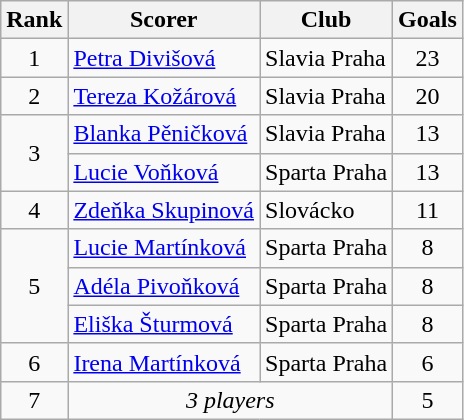<table class="wikitable" style="text-align:center">
<tr>
<th>Rank</th>
<th>Scorer</th>
<th>Club</th>
<th>Goals</th>
</tr>
<tr>
<td>1</td>
<td align="left"> <a href='#'>Petra Divišová</a></td>
<td align="left">Slavia Praha</td>
<td>23</td>
</tr>
<tr>
<td>2</td>
<td align="left"> <a href='#'>Tereza Kožárová</a></td>
<td align="left">Slavia Praha</td>
<td>20</td>
</tr>
<tr>
<td rowspan="2">3</td>
<td align="left"> <a href='#'>Blanka Pěničková</a></td>
<td align="left">Slavia Praha</td>
<td>13</td>
</tr>
<tr>
<td align="left"> <a href='#'>Lucie Voňková</a></td>
<td align="left">Sparta Praha</td>
<td>13</td>
</tr>
<tr>
<td>4</td>
<td align="left"> <a href='#'>Zdeňka Skupinová</a></td>
<td align="left">Slovácko</td>
<td>11</td>
</tr>
<tr>
<td rowspan="3">5</td>
<td align="left"> <a href='#'>Lucie Martínková</a></td>
<td align="left">Sparta Praha</td>
<td>8</td>
</tr>
<tr>
<td align="left"> <a href='#'>Adéla Pivoňková</a></td>
<td align="left">Sparta Praha</td>
<td>8</td>
</tr>
<tr>
<td align="left"> <a href='#'>Eliška Šturmová</a></td>
<td align="left">Sparta Praha</td>
<td>8</td>
</tr>
<tr>
<td>6</td>
<td align="left"> <a href='#'>Irena Martínková</a></td>
<td align="left">Sparta Praha</td>
<td>6</td>
</tr>
<tr>
<td>7</td>
<td colspan="2" style="text-align:center;"><em>3 players</em></td>
<td>5</td>
</tr>
</table>
